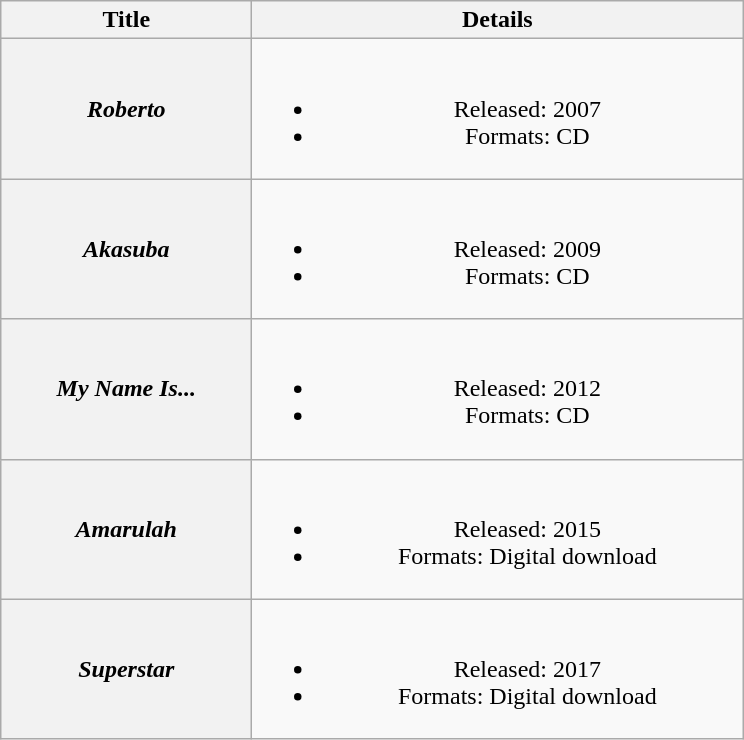<table class="wikitable sortable plainrowheaders" style="text-align:center">
<tr>
<th scope="col" style="width:10em">Title</th>
<th scope="col" style="width:20em">Details</th>
</tr>
<tr>
<th scope="row"><em>Roberto</em></th>
<td><br><ul><li>Released: 2007</li><li>Formats: CD</li></ul></td>
</tr>
<tr>
<th scope="row"><em>Akasuba</em></th>
<td><br><ul><li>Released: 2009</li><li>Formats: CD</li></ul></td>
</tr>
<tr>
<th scope="row"><em>My Name Is...</em></th>
<td><br><ul><li>Released: 2012</li><li>Formats: CD</li></ul></td>
</tr>
<tr>
<th scope="row"><em>Amarulah</em></th>
<td><br><ul><li>Released: 2015</li><li>Formats: Digital download</li></ul></td>
</tr>
<tr>
<th scope="row"><em>Superstar</em></th>
<td><br><ul><li>Released: 2017</li><li>Formats: Digital download</li></ul></td>
</tr>
</table>
